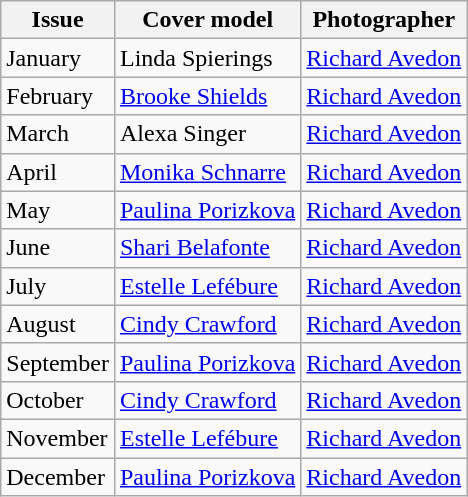<table class="sortable wikitable">
<tr>
<th>Issue</th>
<th>Cover model</th>
<th>Photographer</th>
</tr>
<tr>
<td>January</td>
<td>Linda Spierings</td>
<td><a href='#'>Richard Avedon</a></td>
</tr>
<tr>
<td>February</td>
<td><a href='#'>Brooke Shields</a></td>
<td><a href='#'>Richard Avedon</a></td>
</tr>
<tr>
<td>March</td>
<td>Alexa Singer</td>
<td><a href='#'>Richard Avedon</a></td>
</tr>
<tr>
<td>April</td>
<td><a href='#'>Monika Schnarre</a></td>
<td><a href='#'>Richard Avedon</a></td>
</tr>
<tr>
<td>May</td>
<td><a href='#'>Paulina Porizkova</a></td>
<td><a href='#'>Richard Avedon</a></td>
</tr>
<tr>
<td>June</td>
<td><a href='#'>Shari Belafonte</a></td>
<td><a href='#'>Richard Avedon</a></td>
</tr>
<tr>
<td>July</td>
<td><a href='#'>Estelle Lefébure</a></td>
<td><a href='#'>Richard Avedon</a></td>
</tr>
<tr>
<td>August</td>
<td><a href='#'>Cindy Crawford</a></td>
<td><a href='#'>Richard Avedon</a></td>
</tr>
<tr>
<td>September</td>
<td><a href='#'>Paulina Porizkova</a></td>
<td><a href='#'>Richard Avedon</a></td>
</tr>
<tr>
<td>October</td>
<td><a href='#'>Cindy Crawford</a></td>
<td><a href='#'>Richard Avedon</a></td>
</tr>
<tr>
<td>November</td>
<td><a href='#'>Estelle Lefébure</a></td>
<td><a href='#'>Richard Avedon</a></td>
</tr>
<tr>
<td>December</td>
<td><a href='#'>Paulina Porizkova</a></td>
<td><a href='#'>Richard Avedon</a></td>
</tr>
</table>
